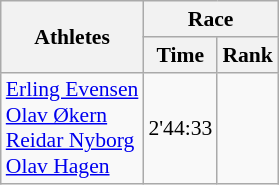<table class="wikitable" border="1" style="font-size:90%">
<tr>
<th rowspan=2>Athletes</th>
<th colspan=2>Race</th>
</tr>
<tr>
<th>Time</th>
<th>Rank</th>
</tr>
<tr>
<td><a href='#'>Erling Evensen</a><br><a href='#'>Olav Økern</a><br><a href='#'>Reidar Nyborg</a><br><a href='#'>Olav Hagen</a></td>
<td align=center>2'44:33</td>
<td align=center></td>
</tr>
</table>
